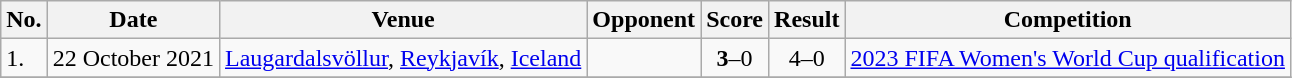<table class="wikitable">
<tr>
<th>No.</th>
<th>Date</th>
<th>Venue</th>
<th>Opponent</th>
<th>Score</th>
<th>Result</th>
<th>Competition</th>
</tr>
<tr>
<td>1.</td>
<td>22 October 2021</td>
<td><a href='#'>Laugardalsvöllur</a>, <a href='#'>Reykjavík</a>, <a href='#'>Iceland</a></td>
<td></td>
<td align=center><strong>3</strong>–0</td>
<td align=center>4–0</td>
<td><a href='#'>2023 FIFA Women's World Cup qualification</a></td>
</tr>
<tr>
</tr>
</table>
